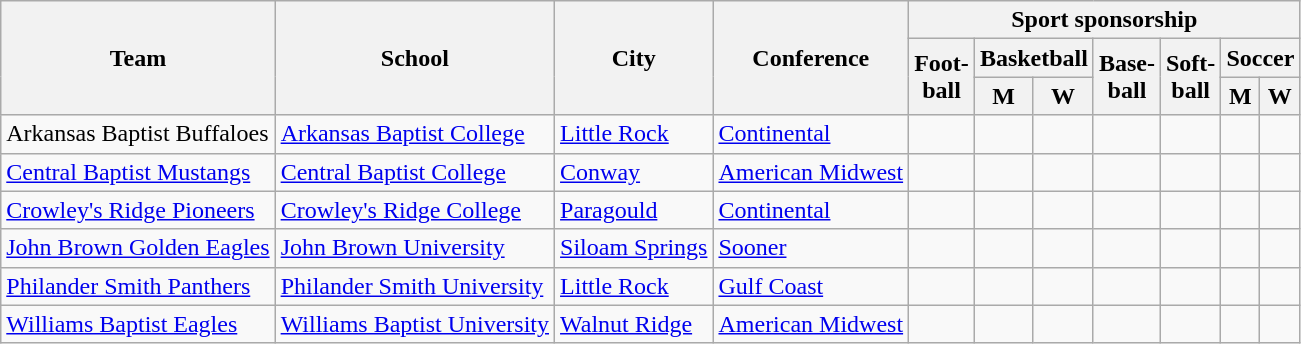<table class="sortable wikitable">
<tr>
<th rowspan=3>Team</th>
<th rowspan=3>School</th>
<th rowspan=3>City</th>
<th rowspan=3>Conference</th>
<th colspan=7>Sport sponsorship</th>
</tr>
<tr>
<th rowspan=2>Foot-<br>ball</th>
<th colspan=2>Basketball</th>
<th rowspan=2>Base-<br>ball</th>
<th rowspan=2>Soft-<br>ball</th>
<th colspan=2>Soccer</th>
</tr>
<tr>
<th>M</th>
<th>W</th>
<th>M</th>
<th>W</th>
</tr>
<tr>
<td>Arkansas Baptist Buffaloes</td>
<td><a href='#'>Arkansas Baptist College</a> </td>
<td><a href='#'>Little Rock</a></td>
<td><a href='#'>Continental</a></td>
<td></td>
<td></td>
<td></td>
<td></td>
<td></td>
<td></td>
<td></td>
</tr>
<tr>
<td><a href='#'>Central Baptist Mustangs</a></td>
<td><a href='#'>Central Baptist College</a></td>
<td><a href='#'>Conway</a></td>
<td><a href='#'>American Midwest</a></td>
<td></td>
<td></td>
<td></td>
<td></td>
<td></td>
<td></td>
<td></td>
</tr>
<tr>
<td><a href='#'>Crowley's Ridge Pioneers</a></td>
<td><a href='#'>Crowley's Ridge College</a></td>
<td><a href='#'>Paragould</a></td>
<td><a href='#'>Continental</a></td>
<td></td>
<td></td>
<td></td>
<td></td>
<td></td>
<td></td>
<td></td>
</tr>
<tr>
<td><a href='#'>John Brown Golden Eagles</a></td>
<td><a href='#'>John Brown University</a></td>
<td><a href='#'>Siloam Springs</a></td>
<td><a href='#'>Sooner</a></td>
<td></td>
<td></td>
<td></td>
<td></td>
<td></td>
<td></td>
<td></td>
</tr>
<tr>
<td><a href='#'>Philander Smith Panthers</a></td>
<td><a href='#'>Philander Smith University</a></td>
<td><a href='#'>Little Rock</a></td>
<td><a href='#'>Gulf Coast</a></td>
<td></td>
<td></td>
<td></td>
<td></td>
<td></td>
<td></td>
<td></td>
</tr>
<tr>
<td><a href='#'>Williams Baptist Eagles</a></td>
<td><a href='#'>Williams Baptist University</a></td>
<td><a href='#'>Walnut Ridge</a></td>
<td><a href='#'>American Midwest</a></td>
<td></td>
<td></td>
<td></td>
<td></td>
<td></td>
<td></td>
<td></td>
</tr>
</table>
